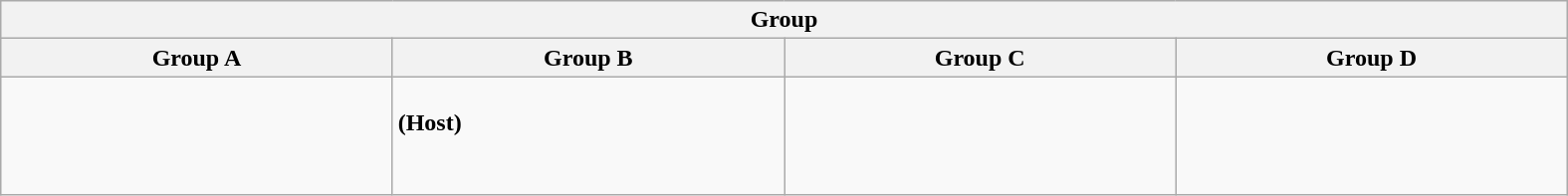<table class="wikitable" width=1050>
<tr>
<th colspan=4>Group</th>
</tr>
<tr>
<th width=25%>Group A</th>
<th width=25%>Group B</th>
<th width=25%>Group C</th>
<th width=25%>Group D</th>
</tr>
<tr>
<td><br><br>
<br>
<br>
</td>
<td><br> <strong>(Host)</strong> <br>
 <br>
 <br>
</td>
<td><br> <br>
 <br>
 <br>
</td>
<td><br><br>
<br>
<br>
</td>
</tr>
</table>
